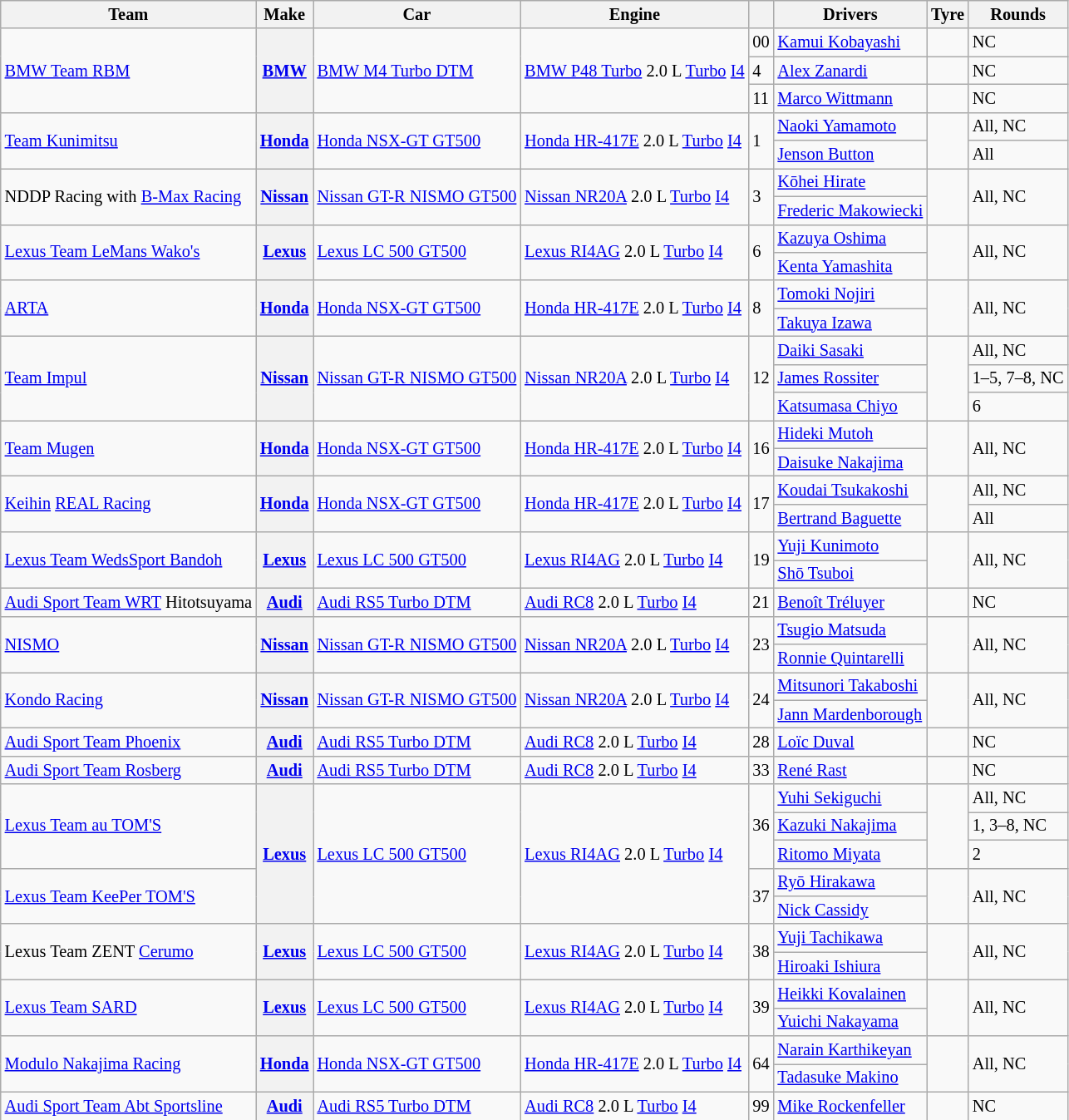<table class="wikitable" style="font-size: 85%">
<tr>
<th>Team</th>
<th>Make</th>
<th>Car</th>
<th>Engine</th>
<th></th>
<th>Drivers</th>
<th>Tyre</th>
<th>Rounds</th>
</tr>
<tr>
<td rowspan="3"> <a href='#'>BMW Team RBM</a></td>
<th rowspan="3"><a href='#'>BMW</a></th>
<td rowspan="3"><a href='#'>BMW M4 Turbo DTM</a></td>
<td rowspan="3"><a href='#'>BMW P48 Turbo</a> 2.0 L <a href='#'>Turbo</a> <a href='#'>I4</a></td>
<td>00</td>
<td> <a href='#'>Kamui Kobayashi</a></td>
<td rowspan="1" align="center"></td>
<td rowspan="1">NC</td>
</tr>
<tr>
<td>4</td>
<td> <a href='#'>Alex Zanardi</a></td>
<td rowspan="1" align="center"></td>
<td rowspan="1">NC</td>
</tr>
<tr>
<td>11</td>
<td> <a href='#'>Marco Wittmann</a></td>
<td rowspan="1" align="center"></td>
<td rowspan="1">NC</td>
</tr>
<tr>
<td rowspan="2"> <a href='#'>Team Kunimitsu</a></td>
<th rowspan="2"><a href='#'>Honda</a></th>
<td rowspan="2"><a href='#'>Honda NSX-GT GT500</a></td>
<td rowspan="2"><a href='#'>Honda HR-417E</a> 2.0 L <a href='#'>Turbo</a> <a href='#'>I4</a></td>
<td rowspan="2">1</td>
<td> <a href='#'>Naoki Yamamoto</a></td>
<td rowspan="2" align="center"></td>
<td>All, NC</td>
</tr>
<tr>
<td> <a href='#'>Jenson Button</a></td>
<td>All</td>
</tr>
<tr>
<td rowspan="2"> NDDP Racing with <a href='#'>B-Max Racing</a></td>
<th rowspan="2"><a href='#'>Nissan</a></th>
<td rowspan="2"><a href='#'>Nissan GT-R NISMO GT500</a></td>
<td rowspan="2"><a href='#'>Nissan NR20A</a> 2.0 L <a href='#'>Turbo</a> <a href='#'>I4</a></td>
<td rowspan="2">3</td>
<td> <a href='#'>Kōhei Hirate</a></td>
<td rowspan="2" align="center"></td>
<td rowspan="2">All, NC</td>
</tr>
<tr>
<td> <a href='#'>Frederic Makowiecki</a></td>
</tr>
<tr>
<td rowspan="2"> <a href='#'>Lexus Team LeMans Wako's</a></td>
<th rowspan="2"><a href='#'>Lexus</a></th>
<td rowspan="2"><a href='#'>Lexus LC 500 GT500</a></td>
<td rowspan="2"><a href='#'>Lexus RI4AG</a> 2.0 L <a href='#'>Turbo</a> <a href='#'>I4</a></td>
<td rowspan="2">6</td>
<td> <a href='#'>Kazuya Oshima</a></td>
<td rowspan="2" align="center"></td>
<td rowspan="2">All, NC</td>
</tr>
<tr>
<td> <a href='#'>Kenta Yamashita</a></td>
</tr>
<tr>
<td rowspan=2> <a href='#'>ARTA</a></td>
<th rowspan=2><a href='#'>Honda</a></th>
<td rowspan=2><a href='#'>Honda NSX-GT GT500</a></td>
<td rowspan=2><a href='#'>Honda HR-417E</a> 2.0 L <a href='#'>Turbo</a> <a href='#'>I4</a></td>
<td rowspan=2>8</td>
<td> <a href='#'>Tomoki Nojiri</a></td>
<td rowspan=2 align=center></td>
<td rowspan=2>All, NC</td>
</tr>
<tr>
<td> <a href='#'>Takuya Izawa</a></td>
</tr>
<tr>
<td rowspan="3"> <a href='#'>Team Impul</a></td>
<th rowspan="3"><a href='#'>Nissan</a></th>
<td rowspan="3"><a href='#'>Nissan GT-R NISMO GT500</a></td>
<td rowspan="3"><a href='#'>Nissan NR20A</a> 2.0 L <a href='#'>Turbo</a> <a href='#'>I4</a></td>
<td rowspan="3">12</td>
<td> <a href='#'>Daiki Sasaki</a></td>
<td rowspan="3" align="center"></td>
<td>All, NC</td>
</tr>
<tr>
<td> <a href='#'>James Rossiter</a></td>
<td>1–5, 7–8, NC</td>
</tr>
<tr>
<td> <a href='#'>Katsumasa Chiyo</a></td>
<td>6</td>
</tr>
<tr>
<td rowspan=2> <a href='#'>Team Mugen</a></td>
<th rowspan=2><a href='#'>Honda</a></th>
<td rowspan=2><a href='#'>Honda NSX-GT GT500</a></td>
<td rowspan=2><a href='#'>Honda HR-417E</a> 2.0 L <a href='#'>Turbo</a> <a href='#'>I4</a></td>
<td rowspan=2>16</td>
<td> <a href='#'>Hideki Mutoh</a></td>
<td rowspan=2 align=center></td>
<td rowspan=2>All, NC</td>
</tr>
<tr>
<td> <a href='#'>Daisuke Nakajima</a></td>
</tr>
<tr>
<td rowspan=2> <a href='#'>Keihin</a> <a href='#'>REAL Racing</a></td>
<th rowspan=2><a href='#'>Honda</a></th>
<td rowspan=2><a href='#'>Honda NSX-GT GT500</a></td>
<td rowspan=2><a href='#'>Honda HR-417E</a> 2.0 L <a href='#'>Turbo</a> <a href='#'>I4</a></td>
<td rowspan=2>17</td>
<td> <a href='#'>Koudai Tsukakoshi</a></td>
<td rowspan=2 align=center></td>
<td>All, NC</td>
</tr>
<tr>
<td> <a href='#'>Bertrand Baguette</a></td>
<td>All</td>
</tr>
<tr>
<td rowspan=2> <a href='#'>Lexus Team WedsSport Bandoh</a></td>
<th rowspan=2><a href='#'>Lexus</a></th>
<td rowspan=2><a href='#'>Lexus LC 500 GT500</a></td>
<td rowspan=2><a href='#'>Lexus RI4AG</a> 2.0 L <a href='#'>Turbo</a> <a href='#'>I4</a></td>
<td rowspan=2>19</td>
<td> <a href='#'>Yuji Kunimoto</a></td>
<td rowspan=2 align=center></td>
<td rowspan=2>All, NC</td>
</tr>
<tr>
<td> <a href='#'>Shō Tsuboi</a></td>
</tr>
<tr>
<td rowspan="1"> <a href='#'>Audi Sport Team WRT</a> Hitotsuyama</td>
<th rowspan="1"><a href='#'>Audi</a></th>
<td rowspan="1"><a href='#'>Audi RS5 Turbo DTM</a></td>
<td rowspan="1"><a href='#'>Audi RC8</a> 2.0 L <a href='#'>Turbo</a> <a href='#'>I4</a></td>
<td rowspan="1">21</td>
<td> <a href='#'>Benoît Tréluyer</a></td>
<td rowspan="1" align="center"></td>
<td rowspan="1">NC</td>
</tr>
<tr>
<td rowspan="2"> <a href='#'>NISMO</a></td>
<th rowspan="2"><a href='#'>Nissan</a></th>
<td rowspan="2"><a href='#'>Nissan GT-R NISMO GT500</a></td>
<td rowspan="2"><a href='#'>Nissan NR20A</a> 2.0 L <a href='#'>Turbo</a> <a href='#'>I4</a></td>
<td rowspan="2">23</td>
<td> <a href='#'>Tsugio Matsuda</a></td>
<td rowspan="2" align="center"></td>
<td rowspan="2">All, NC</td>
</tr>
<tr>
<td> <a href='#'>Ronnie Quintarelli</a></td>
</tr>
<tr>
<td rowspan="2"> <a href='#'>Kondo Racing</a></td>
<th rowspan="2"><a href='#'>Nissan</a></th>
<td rowspan="2"><a href='#'>Nissan GT-R NISMO GT500</a></td>
<td rowspan="2"><a href='#'>Nissan NR20A</a> 2.0 L <a href='#'>Turbo</a> <a href='#'>I4</a></td>
<td rowspan="2">24</td>
<td> <a href='#'>Mitsunori Takaboshi</a></td>
<td rowspan="2" align="center"></td>
<td rowspan="2">All, NC</td>
</tr>
<tr>
<td> <a href='#'>Jann Mardenborough</a></td>
</tr>
<tr>
<td rowspan="1"> <a href='#'>Audi Sport Team Phoenix</a></td>
<th rowspan="1"><a href='#'>Audi</a></th>
<td rowspan="1"><a href='#'>Audi RS5 Turbo DTM</a></td>
<td rowspan="1"><a href='#'>Audi RC8</a> 2.0 L <a href='#'>Turbo</a> <a href='#'>I4</a></td>
<td rowspan="1">28</td>
<td> <a href='#'>Loïc Duval</a></td>
<td rowspan="1" align="center"></td>
<td rowspan="1">NC</td>
</tr>
<tr>
<td rowspan="1"> <a href='#'>Audi Sport Team Rosberg</a></td>
<th rowspan="1"><a href='#'>Audi</a></th>
<td rowspan="1"><a href='#'>Audi RS5 Turbo DTM</a></td>
<td rowspan="1"><a href='#'>Audi RC8</a> 2.0 L <a href='#'>Turbo</a> <a href='#'>I4</a></td>
<td rowspan="1">33</td>
<td> <a href='#'>René Rast</a></td>
<td rowspan="1" align="center"></td>
<td rowspan="1">NC</td>
</tr>
<tr>
<td rowspan="3"> <a href='#'>Lexus Team au TOM'S</a></td>
<th rowspan="5"><a href='#'>Lexus</a></th>
<td rowspan="5"><a href='#'>Lexus LC 500 GT500</a></td>
<td rowspan="5"><a href='#'>Lexus RI4AG</a> 2.0 L <a href='#'>Turbo</a> <a href='#'>I4</a></td>
<td rowspan="3">36</td>
<td> <a href='#'>Yuhi Sekiguchi</a></td>
<td rowspan="3" align="center"></td>
<td>All, NC</td>
</tr>
<tr>
<td> <a href='#'>Kazuki Nakajima</a></td>
<td>1, 3–8, NC</td>
</tr>
<tr>
<td> <a href='#'>Ritomo Miyata</a></td>
<td>2</td>
</tr>
<tr>
<td rowspan=2> <a href='#'>Lexus Team KeePer TOM'S</a></td>
<td rowspan=2>37</td>
<td> <a href='#'>Ryō Hirakawa</a></td>
<td rowspan=2 align=center></td>
<td rowspan=2>All, NC</td>
</tr>
<tr>
<td> <a href='#'>Nick Cassidy</a></td>
</tr>
<tr>
<td rowspan="2"> Lexus Team ZENT <a href='#'>Cerumo</a></td>
<th rowspan="2"><a href='#'>Lexus</a></th>
<td rowspan="2"><a href='#'>Lexus LC 500 GT500</a></td>
<td rowspan="2"><a href='#'>Lexus RI4AG</a> 2.0 L <a href='#'>Turbo</a> <a href='#'>I4</a></td>
<td rowspan="2">38</td>
<td> <a href='#'>Yuji Tachikawa</a></td>
<td rowspan="2" align="center"></td>
<td rowspan=2>All, NC</td>
</tr>
<tr>
<td> <a href='#'>Hiroaki Ishiura</a></td>
</tr>
<tr>
<td rowspan="2"> <a href='#'>Lexus Team SARD</a></td>
<th rowspan="2"><a href='#'>Lexus</a></th>
<td rowspan="2"><a href='#'>Lexus LC 500 GT500</a></td>
<td rowspan="2"><a href='#'>Lexus RI4AG</a> 2.0 L <a href='#'>Turbo</a> <a href='#'>I4</a></td>
<td rowspan="2">39</td>
<td> <a href='#'>Heikki Kovalainen</a></td>
<td rowspan="2" align="center"></td>
<td rowspan="2">All, NC</td>
</tr>
<tr>
<td> <a href='#'>Yuichi Nakayama</a></td>
</tr>
<tr>
<td rowspan=2> <a href='#'>Modulo Nakajima Racing</a></td>
<th rowspan=2><a href='#'>Honda</a></th>
<td rowspan=2><a href='#'>Honda NSX-GT GT500</a></td>
<td rowspan=2><a href='#'>Honda HR-417E</a> 2.0 L <a href='#'>Turbo</a> <a href='#'>I4</a></td>
<td rowspan=2>64</td>
<td> <a href='#'>Narain Karthikeyan</a></td>
<td rowspan="2" align="center"></td>
<td rowspan=2>All, NC</td>
</tr>
<tr>
<td> <a href='#'>Tadasuke Makino</a></td>
</tr>
<tr>
<td rowspan="1"> <a href='#'>Audi Sport Team Abt Sportsline</a></td>
<th rowspan="1"><a href='#'>Audi</a></th>
<td rowspan="1"><a href='#'>Audi RS5 Turbo DTM</a></td>
<td rowspan="1"><a href='#'>Audi RC8</a> 2.0 L <a href='#'>Turbo</a> <a href='#'>I4</a></td>
<td rowspan="1">99</td>
<td> <a href='#'>Mike Rockenfeller</a></td>
<td rowspan="1" align="center"></td>
<td>NC</td>
</tr>
<tr>
</tr>
</table>
